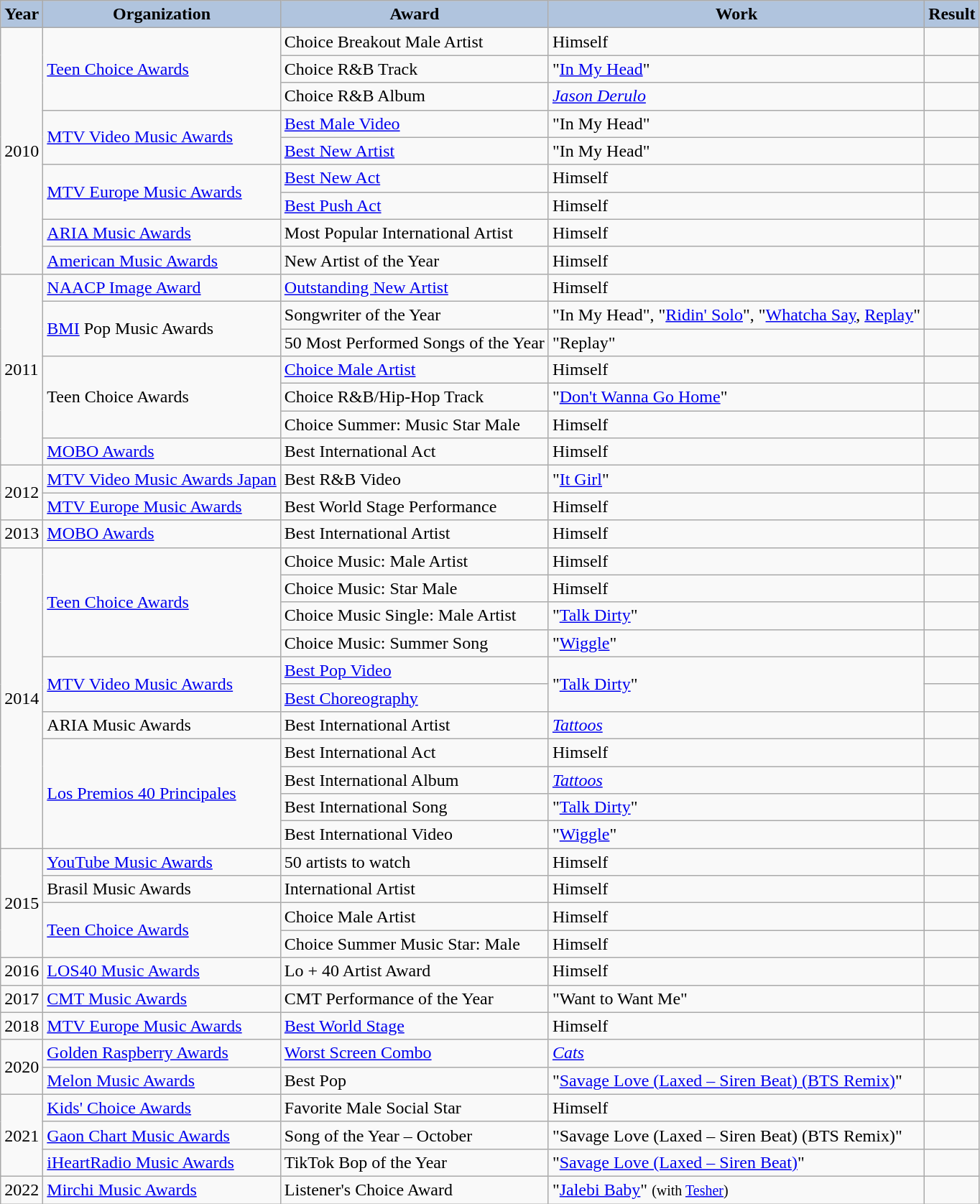<table class="wikitable sortable">
<tr>
<th style="background:#B0C4DE;">Year</th>
<th style="background:#B0C4DE;">Organization</th>
<th style="background:#B0C4DE;">Award</th>
<th style="background:#B0C4DE;">Work</th>
<th style="background:#B0C4DE;">Result</th>
</tr>
<tr>
<td rowspan="9">2010</td>
<td rowspan="3"><a href='#'>Teen Choice Awards</a></td>
<td>Choice Breakout Male Artist</td>
<td>Himself</td>
<td></td>
</tr>
<tr>
<td>Choice R&B Track</td>
<td>"<a href='#'>In My Head</a>"</td>
<td></td>
</tr>
<tr>
<td>Choice R&B Album</td>
<td><em><a href='#'>Jason Derulo</a></em></td>
<td></td>
</tr>
<tr>
<td rowspan="2"><a href='#'>MTV Video Music Awards</a></td>
<td><a href='#'>Best Male Video</a></td>
<td>"In My Head"</td>
<td></td>
</tr>
<tr>
<td><a href='#'>Best New Artist</a></td>
<td>"In My Head"</td>
<td></td>
</tr>
<tr>
<td rowspan="2"><a href='#'>MTV Europe Music Awards</a></td>
<td><a href='#'>Best New Act</a></td>
<td>Himself</td>
<td></td>
</tr>
<tr>
<td><a href='#'>Best Push Act</a></td>
<td>Himself</td>
<td></td>
</tr>
<tr>
<td><a href='#'>ARIA Music Awards</a></td>
<td>Most Popular International Artist</td>
<td>Himself</td>
<td></td>
</tr>
<tr>
<td><a href='#'>American Music Awards</a></td>
<td>New Artist of the Year</td>
<td>Himself</td>
<td></td>
</tr>
<tr>
<td rowspan="7">2011</td>
<td><a href='#'>NAACP Image Award</a></td>
<td><a href='#'>Outstanding New Artist</a></td>
<td>Himself</td>
<td></td>
</tr>
<tr>
<td rowspan="2"><a href='#'>BMI</a> Pop Music Awards</td>
<td>Songwriter of the Year</td>
<td>"In My Head", "<a href='#'>Ridin' Solo</a>", "<a href='#'>Whatcha Say</a>, <a href='#'>Replay</a>"</td>
<td></td>
</tr>
<tr>
<td>50 Most Performed Songs of the Year</td>
<td>"Replay"</td>
<td></td>
</tr>
<tr>
<td rowspan="3">Teen Choice Awards</td>
<td><a href='#'>Choice Male Artist</a></td>
<td>Himself</td>
<td></td>
</tr>
<tr>
<td>Choice R&B/Hip-Hop Track</td>
<td>"<a href='#'>Don't Wanna Go Home</a>"</td>
<td></td>
</tr>
<tr>
<td>Choice Summer: Music Star Male</td>
<td>Himself</td>
<td></td>
</tr>
<tr>
<td><a href='#'>MOBO Awards</a></td>
<td>Best International Act</td>
<td>Himself</td>
<td></td>
</tr>
<tr>
<td rowspan="2">2012</td>
<td><a href='#'>MTV Video Music Awards Japan</a></td>
<td>Best R&B Video</td>
<td>"<a href='#'>It Girl</a>"</td>
<td></td>
</tr>
<tr>
<td><a href='#'>MTV Europe Music Awards</a></td>
<td>Best World Stage Performance</td>
<td>Himself</td>
<td></td>
</tr>
<tr>
<td>2013</td>
<td><a href='#'>MOBO Awards</a></td>
<td>Best International Artist</td>
<td>Himself</td>
<td></td>
</tr>
<tr>
<td rowspan="11">2014</td>
<td rowspan="4"><a href='#'>Teen Choice Awards</a></td>
<td>Choice Music: Male Artist</td>
<td>Himself</td>
<td></td>
</tr>
<tr>
<td>Choice Music: Star Male</td>
<td>Himself</td>
<td></td>
</tr>
<tr>
<td>Choice Music Single: Male Artist</td>
<td>"<a href='#'>Talk Dirty</a>"</td>
<td></td>
</tr>
<tr>
<td>Choice Music: Summer Song</td>
<td>"<a href='#'>Wiggle</a>"</td>
<td></td>
</tr>
<tr>
<td rowspan="2"><a href='#'>MTV Video Music Awards</a></td>
<td><a href='#'>Best Pop Video</a></td>
<td rowspan="2">"<a href='#'>Talk Dirty</a>"</td>
<td></td>
</tr>
<tr>
<td><a href='#'>Best Choreography</a></td>
<td></td>
</tr>
<tr>
<td rowspan="1">ARIA Music Awards</td>
<td>Best International Artist</td>
<td><em><a href='#'>Tattoos</a></em></td>
<td></td>
</tr>
<tr>
<td rowspan="4"><a href='#'>Los Premios 40 Principales</a></td>
<td>Best International Act</td>
<td>Himself</td>
<td></td>
</tr>
<tr>
<td>Best International Album</td>
<td><em><a href='#'>Tattoos</a></em></td>
<td></td>
</tr>
<tr>
<td>Best International Song</td>
<td>"<a href='#'>Talk Dirty</a>"</td>
<td></td>
</tr>
<tr>
<td>Best International Video</td>
<td>"<a href='#'>Wiggle</a>"</td>
<td></td>
</tr>
<tr>
<td rowspan="4">2015</td>
<td><a href='#'>YouTube Music Awards</a></td>
<td>50 artists to watch</td>
<td>Himself</td>
<td></td>
</tr>
<tr>
<td>Brasil Music Awards</td>
<td>International Artist</td>
<td>Himself</td>
<td></td>
</tr>
<tr>
<td rowspan="2"><a href='#'>Teen Choice Awards</a></td>
<td>Choice Male Artist</td>
<td>Himself</td>
<td></td>
</tr>
<tr>
<td>Choice Summer Music Star: Male</td>
<td>Himself</td>
<td></td>
</tr>
<tr>
<td>2016</td>
<td><a href='#'>LOS40 Music Awards</a></td>
<td>Lo + 40 Artist Award</td>
<td>Himself</td>
<td></td>
</tr>
<tr>
<td>2017</td>
<td><a href='#'>CMT Music Awards</a></td>
<td>CMT Performance of the Year</td>
<td>"Want to Want Me" </td>
<td></td>
</tr>
<tr>
<td>2018</td>
<td><a href='#'>MTV Europe Music Awards</a></td>
<td><a href='#'>Best World Stage</a></td>
<td>Himself</td>
<td></td>
</tr>
<tr>
<td rowspan="2">2020</td>
<td><a href='#'>Golden Raspberry Awards</a></td>
<td><a href='#'>Worst Screen Combo</a></td>
<td><em><a href='#'>Cats</a></em> </td>
<td></td>
</tr>
<tr>
<td><a href='#'>Melon Music Awards</a></td>
<td>Best Pop</td>
<td>"<a href='#'>Savage Love (Laxed – Siren Beat) (BTS Remix)</a>" </td>
<td></td>
</tr>
<tr>
<td rowspan="3">2021</td>
<td><a href='#'>Kids' Choice Awards</a></td>
<td>Favorite Male Social Star</td>
<td>Himself</td>
<td></td>
</tr>
<tr>
<td><a href='#'>Gaon Chart Music Awards</a></td>
<td>Song of the Year – October</td>
<td>"Savage Love (Laxed – Siren Beat) (BTS Remix)" </td>
<td></td>
</tr>
<tr>
<td><a href='#'>iHeartRadio Music Awards</a></td>
<td>TikTok Bop of the Year</td>
<td>"<a href='#'>Savage Love (Laxed – Siren Beat)</a>" </td>
<td></td>
</tr>
<tr>
<td>2022</td>
<td><a href='#'>Mirchi Music Awards</a></td>
<td>Listener's Choice Award</td>
<td>"<a href='#'>Jalebi Baby</a>" <small>(with <a href='#'>Tesher</a>)</small></td>
<td></td>
</tr>
</table>
